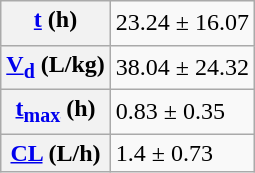<table class="wikitable floatright">
<tr>
<th><a href='#'>t<sub></sub></a> (h)</th>
<td>23.24 ± 16.07</td>
</tr>
<tr>
<th><a href='#'>V<sub>d</sub></a> (L/kg)</th>
<td>38.04 ± 24.32</td>
</tr>
<tr>
<th><a href='#'>t<sub>max</sub></a> (h)</th>
<td>0.83 ± 0.35</td>
</tr>
<tr>
<th><a href='#'>CL</a> (L/h)</th>
<td>1.4 ± 0.73</td>
</tr>
</table>
